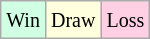<table class="wikitable">
<tr>
<td style="background:#d0ffe3;"><small>Win</small></td>
<td style="background:#ffd;"><small>Draw</small></td>
<td style="background:#ffd0e3;"><small>Loss</small></td>
</tr>
</table>
